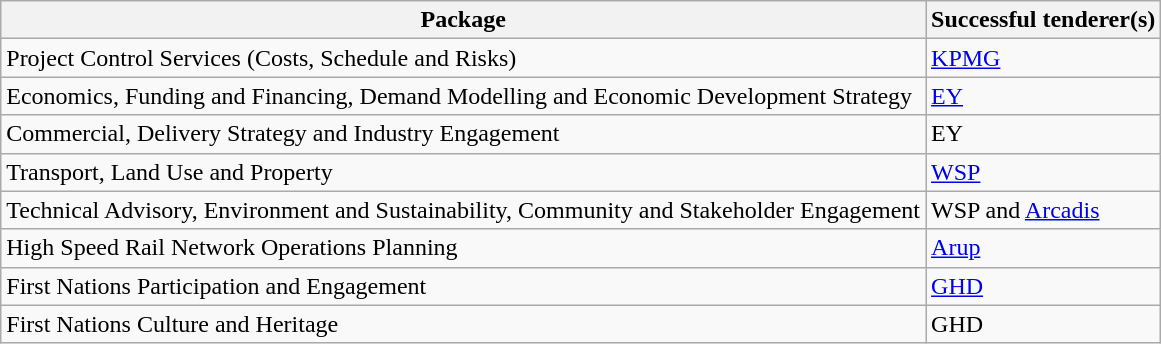<table class="wikitable">
<tr>
<th>Package</th>
<th>Successful tenderer(s)</th>
</tr>
<tr>
<td>Project Control Services (Costs, Schedule and Risks)</td>
<td><a href='#'>KPMG</a></td>
</tr>
<tr>
<td>Economics, Funding and Financing, Demand Modelling and Economic Development Strategy</td>
<td><a href='#'>EY</a></td>
</tr>
<tr>
<td>Commercial, Delivery Strategy and Industry Engagement</td>
<td>EY</td>
</tr>
<tr>
<td>Transport, Land Use and Property</td>
<td><a href='#'>WSP</a></td>
</tr>
<tr>
<td>Technical Advisory, Environment and Sustainability, Community and Stakeholder Engagement</td>
<td>WSP and <a href='#'>Arcadis</a></td>
</tr>
<tr>
<td>High Speed Rail Network Operations Planning</td>
<td><a href='#'>Arup</a></td>
</tr>
<tr>
<td>First Nations Participation and Engagement</td>
<td><a href='#'>GHD</a></td>
</tr>
<tr>
<td>First Nations Culture and Heritage</td>
<td>GHD</td>
</tr>
</table>
